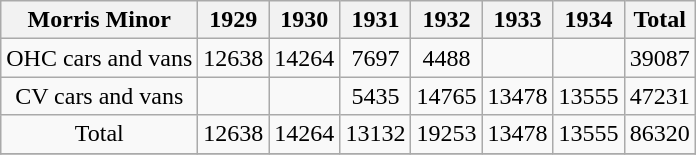<table class="wikitable"  style="text-align:center;">
<tr>
<th>Morris Minor</th>
<th>1929</th>
<th>1930</th>
<th>1931</th>
<th>1932</th>
<th>1933</th>
<th>1934</th>
<th>Total</th>
</tr>
<tr>
<td>OHC cars and vans</td>
<td>12638</td>
<td>14264</td>
<td>7697</td>
<td>4488</td>
<td></td>
<td></td>
<td>39087</td>
</tr>
<tr>
<td>CV cars and vans</td>
<td></td>
<td></td>
<td>5435</td>
<td>14765</td>
<td>13478</td>
<td>13555</td>
<td>47231</td>
</tr>
<tr>
<td>Total</td>
<td>12638</td>
<td>14264</td>
<td>13132</td>
<td>19253</td>
<td>13478</td>
<td>13555</td>
<td>86320</td>
</tr>
<tr>
</tr>
</table>
